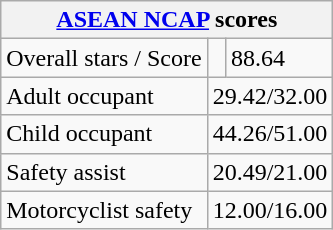<table class="wikitable">
<tr>
<th colspan="3"><a href='#'>ASEAN NCAP</a> scores</th>
</tr>
<tr>
<td>Overall stars / Score</td>
<td></td>
<td>88.64</td>
</tr>
<tr>
<td>Adult occupant</td>
<td colspan="2">29.42/32.00</td>
</tr>
<tr>
<td>Child occupant</td>
<td colspan="2">44.26/51.00</td>
</tr>
<tr>
<td>Safety assist</td>
<td colspan="2">20.49/21.00</td>
</tr>
<tr>
<td>Motorcyclist safety</td>
<td colspan="2">12.00/16.00</td>
</tr>
</table>
